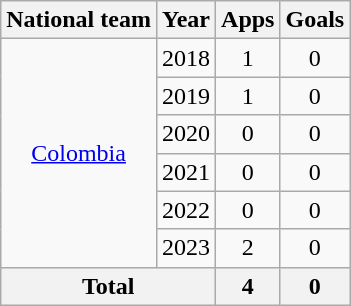<table class=wikitable style=text-align:center>
<tr>
<th>National team</th>
<th>Year</th>
<th>Apps</th>
<th>Goals</th>
</tr>
<tr>
<td rowspan="6"><a href='#'>Colombia</a></td>
<td>2018</td>
<td>1</td>
<td>0</td>
</tr>
<tr>
<td>2019</td>
<td>1</td>
<td>0</td>
</tr>
<tr>
<td>2020</td>
<td>0</td>
<td>0</td>
</tr>
<tr>
<td>2021</td>
<td>0</td>
<td>0</td>
</tr>
<tr>
<td>2022</td>
<td>0</td>
<td>0</td>
</tr>
<tr>
<td>2023</td>
<td>2</td>
<td>0</td>
</tr>
<tr>
<th colspan="2">Total</th>
<th>4</th>
<th>0</th>
</tr>
</table>
